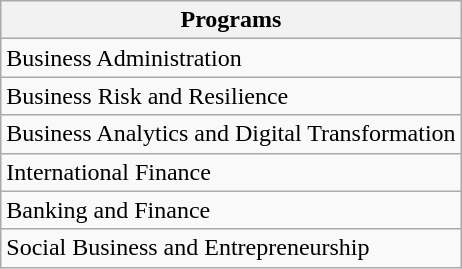<table class="wikitable">
<tr>
<th>Programs</th>
</tr>
<tr>
<td>Business Administration</td>
</tr>
<tr>
<td>Business Risk and Resilience</td>
</tr>
<tr>
<td>Business Analytics and Digital Transformation</td>
</tr>
<tr>
<td>International Finance</td>
</tr>
<tr>
<td>Banking and Finance</td>
</tr>
<tr>
<td>Social Business and Entrepreneurship</td>
</tr>
</table>
